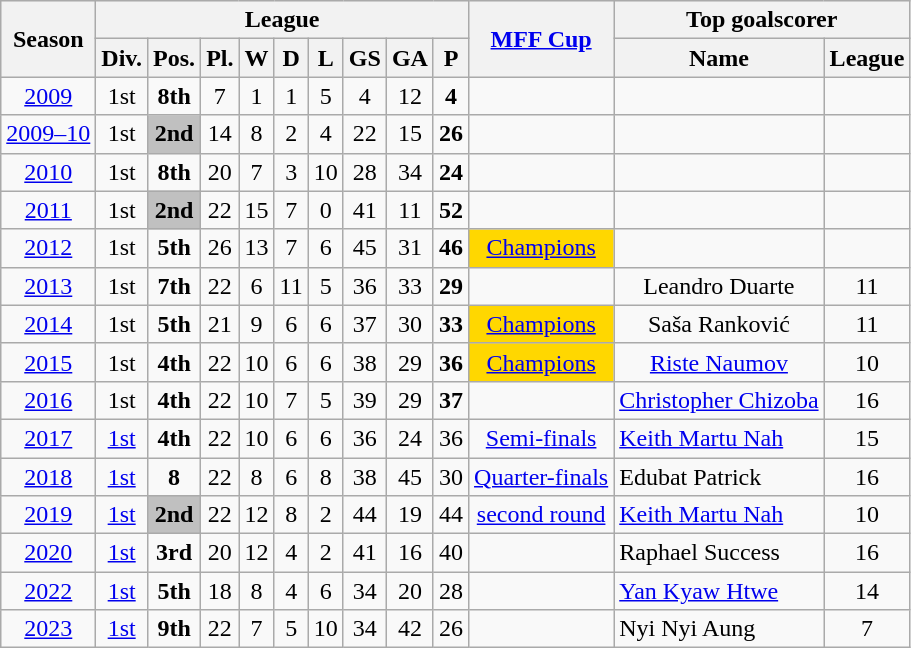<table class="wikitable">
<tr style="background:#efefef;">
<th rowspan="2">Season</th>
<th colspan="9">League</th>
<th rowspan="2"><a href='#'>MFF Cup</a></th>
<th colspan="2">Top goalscorer</th>
</tr>
<tr>
<th>Div.</th>
<th>Pos.</th>
<th>Pl.</th>
<th>W</th>
<th>D</th>
<th>L</th>
<th>GS</th>
<th>GA</th>
<th>P</th>
<th>Name</th>
<th>League</th>
</tr>
<tr>
<td align=center><a href='#'>2009</a></td>
<td align=center>1st</td>
<td align=center><strong>8th</strong></td>
<td align=center>7</td>
<td align=center>1</td>
<td align=center>1</td>
<td align=center>5</td>
<td align=center>4</td>
<td align=center>12</td>
<td align=center><strong>4</strong></td>
<td align=center></td>
<td align=center></td>
<td align=center></td>
</tr>
<tr>
<td align=center><a href='#'>2009–10</a></td>
<td align=center>1st</td>
<td align=center bgcolor=Silver><strong>2nd</strong></td>
<td align=center>14</td>
<td align=center>8</td>
<td align=center>2</td>
<td align=center>4</td>
<td align=center>22</td>
<td align=center>15</td>
<td align=center><strong>26</strong></td>
<td align=center></td>
<td align=center></td>
<td align=center></td>
</tr>
<tr>
<td align=center><a href='#'>2010</a></td>
<td align=center>1st</td>
<td align=center><strong>8th</strong></td>
<td align=center>20</td>
<td align=center>7</td>
<td align=center>3</td>
<td align=center>10</td>
<td align=center>28</td>
<td align=center>34</td>
<td align=center><strong>24</strong></td>
<td align=center></td>
<td align=center></td>
<td align=center></td>
</tr>
<tr>
<td align=center><a href='#'>2011</a></td>
<td align=center>1st</td>
<td align=center bgcolor=Silver><strong>2nd</strong></td>
<td align=center>22</td>
<td align=center>15</td>
<td align=center>7</td>
<td align=center>0</td>
<td align=center>41</td>
<td align=center>11</td>
<td align=center><strong>52</strong></td>
<td align=center></td>
<td align=center></td>
<td align=center></td>
</tr>
<tr>
<td align=center><a href='#'>2012</a></td>
<td align=center>1st</td>
<td align=center><strong>5th</strong></td>
<td align=center>26</td>
<td align=center>13</td>
<td align=center>7</td>
<td align=center>6</td>
<td align=center>45</td>
<td align=center>31</td>
<td align=center><strong>46</strong></td>
<td align=center bgcolor=Gold><a href='#'>Champions</a></td>
<td align=center></td>
<td align=center></td>
</tr>
<tr>
<td align=center><a href='#'>2013</a></td>
<td align=center>1st</td>
<td align=center><strong>7th</strong></td>
<td align=center>22</td>
<td align=center>6</td>
<td align=center>11</td>
<td align=center>5</td>
<td align=center>36</td>
<td align=center>33</td>
<td align=center><strong>29</strong></td>
<td align=center></td>
<td align=center> Leandro Duarte</td>
<td align=center>11</td>
</tr>
<tr>
<td align=center><a href='#'>2014</a></td>
<td align=center>1st</td>
<td align=center><strong>5th</strong></td>
<td align=center>21</td>
<td align=center>9</td>
<td align=center>6</td>
<td align=center>6</td>
<td align=center>37</td>
<td align=center>30</td>
<td align=center><strong>33</strong></td>
<td align=center bgcolor=Gold><a href='#'>Champions</a></td>
<td align=center> Saša Ranković</td>
<td align=center>11</td>
</tr>
<tr>
<td align=center><a href='#'>2015</a></td>
<td align=center>1st</td>
<td align=center><strong>4th</strong></td>
<td align=center>22</td>
<td align=center>10</td>
<td align=center>6</td>
<td align=center>6</td>
<td align=center>38</td>
<td align=center>29</td>
<td align=center><strong>36</strong></td>
<td align=center bgcolor=Gold><a href='#'>Champions</a></td>
<td align=center> <a href='#'>Riste Naumov</a></td>
<td align=center>10</td>
</tr>
<tr>
<td align=center><a href='#'>2016</a></td>
<td align=center>1st</td>
<td align=center><strong>4th</strong></td>
<td align=center>22</td>
<td align=center>10</td>
<td align=center>7</td>
<td align=center>5</td>
<td align=center>39</td>
<td align=center>29</td>
<td align=center><strong>37</strong></td>
<td align=center></td>
<td align=center> <a href='#'>Christopher Chizoba</a></td>
<td align=center>16</td>
</tr>
<tr>
<td align=center><a href='#'>2017</a></td>
<td align=center><a href='#'>1st</a></td>
<td align=center><strong>4th</strong></td>
<td align=center>22</td>
<td align=center>10</td>
<td align=center>6</td>
<td align=center>6</td>
<td align=center>36</td>
<td align=center>24</td>
<td align=center>36</td>
<td align=center><a href='#'>Semi-finals</a></td>
<td align=left> <a href='#'>Keith Martu Nah</a></td>
<td align=center>15</td>
</tr>
<tr>
<td align=center><a href='#'>2018</a></td>
<td align=center><a href='#'>1st</a></td>
<td align=center><strong>8</strong></td>
<td align=center>22</td>
<td align=center>8</td>
<td align=center>6</td>
<td align=center>8</td>
<td align=center>38</td>
<td align=center>45</td>
<td align=center>30</td>
<td align=center><a href='#'>Quarter-finals</a></td>
<td align=left> Edubat Patrick</td>
<td align=center>16</td>
</tr>
<tr>
<td align=center><a href='#'>2019</a></td>
<td align=center><a href='#'>1st</a></td>
<td align=center bgcolor=Silver><strong>2nd</strong></td>
<td align=center>22</td>
<td align=center>12</td>
<td align=center>8</td>
<td align=center>2</td>
<td align=center>44</td>
<td align=center>19</td>
<td align=center>44</td>
<td align=center><a href='#'>second round</a></td>
<td align=left> <a href='#'>Keith Martu Nah</a></td>
<td align=center>10</td>
</tr>
<tr>
<td align=center><a href='#'>2020</a></td>
<td align=center><a href='#'>1st</a></td>
<td align=center><strong>3rd</strong></td>
<td align=center>20</td>
<td align=center>12</td>
<td align=center>4</td>
<td align=center>2</td>
<td align=center>41</td>
<td align=center>16</td>
<td align=center>40</td>
<td align=center></td>
<td align=left> Raphael Success</td>
<td align=center>16</td>
</tr>
<tr>
<td align=center><a href='#'>2022</a></td>
<td align=center><a href='#'>1st</a></td>
<td align=center><strong>5th</strong></td>
<td align=center>18</td>
<td align=center>8</td>
<td align=center>4</td>
<td align=center>6</td>
<td align=center>34</td>
<td align=center>20</td>
<td align=center>28</td>
<td align=center></td>
<td align=left> <a href='#'>Yan Kyaw Htwe</a></td>
<td align=center>14</td>
</tr>
<tr>
<td align=center><a href='#'>2023</a></td>
<td align=center><a href='#'>1st</a></td>
<td align=center><strong>9th</strong></td>
<td align=center>22</td>
<td align=center>7</td>
<td align=center>5</td>
<td align=center>10</td>
<td align=center>34</td>
<td align=center>42</td>
<td align=center>26</td>
<td align=center></td>
<td align=left> Nyi Nyi Aung</td>
<td align=center>7</td>
</tr>
</table>
